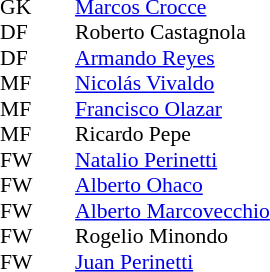<table style="font-size:90%; margin:0.2em auto;" cellspacing="0" cellpadding="0">
<tr>
<th width="25"></th>
<th width="25"></th>
</tr>
<tr>
<td>GK</td>
<td></td>
<td> <a href='#'>Marcos Crocce</a></td>
</tr>
<tr>
<td>DF</td>
<td></td>
<td> Roberto Castagnola</td>
</tr>
<tr>
<td>DF</td>
<td></td>
<td> <a href='#'>Armando Reyes</a></td>
</tr>
<tr>
<td>MF</td>
<td></td>
<td> <a href='#'>Nicolás Vivaldo</a></td>
</tr>
<tr>
<td>MF</td>
<td></td>
<td> <a href='#'>Francisco Olazar</a></td>
</tr>
<tr>
<td>MF</td>
<td></td>
<td> Ricardo Pepe</td>
</tr>
<tr>
<td>FW</td>
<td></td>
<td> <a href='#'>Natalio Perinetti</a></td>
</tr>
<tr>
<td>FW</td>
<td></td>
<td> <a href='#'>Alberto Ohaco</a></td>
</tr>
<tr>
<td>FW</td>
<td></td>
<td> <a href='#'>Alberto Marcovecchio</a></td>
</tr>
<tr>
<td>FW</td>
<td></td>
<td> Rogelio Minondo</td>
</tr>
<tr>
<td>FW</td>
<td></td>
<td> <a href='#'>Juan Perinetti</a></td>
</tr>
</table>
